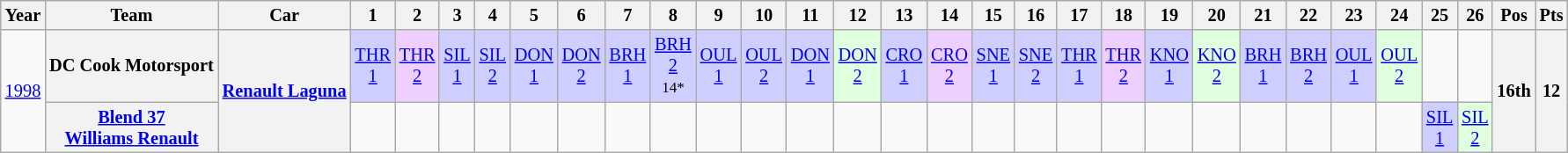<table class="wikitable" style="text-align:center; font-size:85%">
<tr>
<th>Year</th>
<th>Team</th>
<th>Car</th>
<th>1</th>
<th>2</th>
<th>3</th>
<th>4</th>
<th>5</th>
<th>6</th>
<th>7</th>
<th>8</th>
<th>9</th>
<th>10</th>
<th>11</th>
<th>12</th>
<th>13</th>
<th>14</th>
<th>15</th>
<th>16</th>
<th>17</th>
<th>18</th>
<th>19</th>
<th>20</th>
<th>21</th>
<th>22</th>
<th>23</th>
<th>24</th>
<th>25</th>
<th>26</th>
<th>Pos</th>
<th>Pts</th>
</tr>
<tr>
<td rowspan=2><a href='#'>1998</a></td>
<th nowrap>DC Cook Motorsport</th>
<th rowspan=2 nowrap><a href='#'>Renault Laguna</a></th>
<td style="background:#CFCFFF;"><a href='#'>THR<br>1</a><br></td>
<td style="background:#EFCFFF;"><a href='#'>THR<br>2</a><br></td>
<td style="background:#CFCFFF;"><a href='#'>SIL<br>1</a><br></td>
<td style="background:#CFCFFF;"><a href='#'>SIL<br>2</a><br></td>
<td style="background:#CFCFFF;"><a href='#'>DON<br>1</a><br></td>
<td style="background:#CFCFFF;"><a href='#'>DON<br>2</a><br></td>
<td style="background:#CFCFFF;"><a href='#'>BRH<br>1</a><br></td>
<td style="background:#CFCFFF;"><a href='#'>BRH<br>2</a><br><small>14*</small></td>
<td style="background:#CFCFFF;"><a href='#'>OUL<br>1</a><br></td>
<td style="background:#CFCFFF;"><a href='#'>OUL<br>2</a><br></td>
<td style="background:#CFCFFF;"><a href='#'>DON<br>1</a><br></td>
<td style="background:#DFFFDF;"><a href='#'>DON<br>2</a><br></td>
<td style="background:#CFCFFF;"><a href='#'>CRO<br>1</a><br></td>
<td style="background:#EFCFFF;"><a href='#'>CRO<br>2</a><br></td>
<td style="background:#CFCFFF;"><a href='#'>SNE<br>1</a><br></td>
<td style="background:#CFCFFF;"><a href='#'>SNE<br>2</a><br></td>
<td style="background:#CFCFFF;"><a href='#'>THR<br>1</a><br></td>
<td style="background:#EFCFFF;"><a href='#'>THR<br>2</a><br></td>
<td style="background:#CFCFFF;"><a href='#'>KNO<br>1</a><br></td>
<td style="background:#DFFFDF;"><a href='#'>KNO<br>2</a><br></td>
<td style="background:#CFCFFF;"><a href='#'>BRH<br>1</a><br></td>
<td style="background:#CFCFFF;"><a href='#'>BRH<br>2</a><br></td>
<td style="background:#CFCFFF;"><a href='#'>OUL<br>1</a><br></td>
<td style="background:#DFFFDF;"><a href='#'>OUL<br>2</a><br></td>
<td></td>
<td></td>
<th rowspan=2>16th</th>
<th rowspan=2>12</th>
</tr>
<tr>
<th nowrap><a href='#'>Blend 37<br>Williams Renault</a></th>
<td></td>
<td></td>
<td></td>
<td></td>
<td></td>
<td></td>
<td></td>
<td></td>
<td></td>
<td></td>
<td></td>
<td></td>
<td></td>
<td></td>
<td></td>
<td></td>
<td></td>
<td></td>
<td></td>
<td></td>
<td></td>
<td></td>
<td></td>
<td></td>
<td style="background:#CFCFFF;"><a href='#'>SIL<br>1</a><br></td>
<td style="background:#DFFFDF;"><a href='#'>SIL<br>2</a><br></td>
</tr>
</table>
